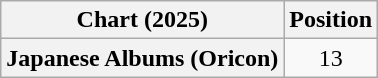<table class="wikitable plainrowheaders" style="text-align:center">
<tr>
<th scope="col">Chart (2025)</th>
<th scope="col">Position</th>
</tr>
<tr>
<th scope="row">Japanese Albums (Oricon)</th>
<td>13</td>
</tr>
</table>
